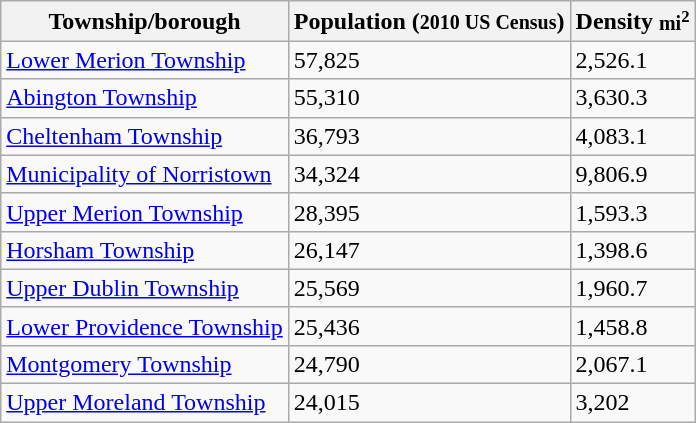<table class="wikitable sortable">
<tr>
<th>Township/borough</th>
<th>Population (<strong><small>2010 US Census</small></strong>)</th>
<th>Density <strong><small>mi<sup>2</sup></small></strong></th>
</tr>
<tr>
<td><a href='#'>Lower Merion Township</a></td>
<td>57,825</td>
<td>2,526.1</td>
</tr>
<tr>
<td><a href='#'>Abington Township</a></td>
<td>55,310</td>
<td>3,630.3</td>
</tr>
<tr>
<td><a href='#'>Cheltenham Township</a></td>
<td>36,793</td>
<td>4,083.1</td>
</tr>
<tr>
<td><a href='#'>Municipality of Norristown</a></td>
<td>34,324</td>
<td>9,806.9</td>
</tr>
<tr>
<td><a href='#'>Upper Merion Township</a></td>
<td>28,395</td>
<td>1,593.3</td>
</tr>
<tr>
<td><a href='#'>Horsham Township</a></td>
<td>26,147</td>
<td>1,398.6</td>
</tr>
<tr>
<td><a href='#'>Upper Dublin Township</a></td>
<td>25,569</td>
<td>1,960.7</td>
</tr>
<tr>
<td><a href='#'>Lower Providence Township</a></td>
<td>25,436</td>
<td>1,458.8</td>
</tr>
<tr>
<td><a href='#'>Montgomery Township</a></td>
<td>24,790</td>
<td>2,067.1</td>
</tr>
<tr>
<td><a href='#'>Upper Moreland Township</a></td>
<td>24,015</td>
<td>3,202</td>
</tr>
</table>
